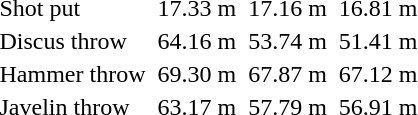<table>
<tr>
<td>Shot put</td>
<td></td>
<td>17.33 m</td>
<td></td>
<td>17.16 m</td>
<td></td>
<td>16.81 m</td>
</tr>
<tr>
<td>Discus throw</td>
<td></td>
<td>64.16 m</td>
<td></td>
<td>53.74 m</td>
<td></td>
<td>51.41 m</td>
</tr>
<tr>
<td>Hammer throw</td>
<td></td>
<td>69.30 m</td>
<td></td>
<td>67.87 m</td>
<td></td>
<td>67.12 m</td>
</tr>
<tr>
<td>Javelin throw</td>
<td></td>
<td>63.17 m</td>
<td></td>
<td>57.79  m</td>
<td></td>
<td>56.91 m</td>
</tr>
</table>
